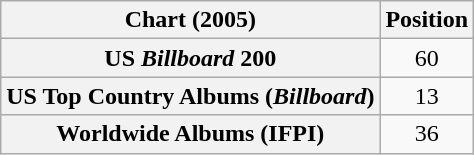<table class="wikitable sortable plainrowheaders" style="text-align:center">
<tr>
<th scope="col">Chart (2005)</th>
<th scope="col">Position</th>
</tr>
<tr>
<th scope="row">US <em>Billboard</em> 200</th>
<td>60</td>
</tr>
<tr>
<th scope="row">US Top Country Albums (<em>Billboard</em>)</th>
<td>13</td>
</tr>
<tr>
<th scope="row">Worldwide Albums (IFPI)</th>
<td>36</td>
</tr>
</table>
